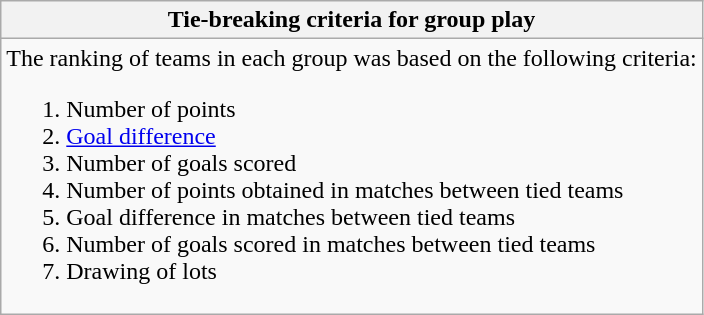<table class="wikitable collapsible collapsed">
<tr>
<th>Tie-breaking criteria for group play</th>
</tr>
<tr>
<td>The ranking of teams in each group was based on the following criteria:<br><ol><li>Number of points</li><li><a href='#'>Goal difference</a></li><li>Number of goals scored</li><li>Number of points obtained in matches between tied teams</li><li>Goal difference in matches between tied teams</li><li>Number of goals scored in matches between tied teams</li><li>Drawing of lots</li></ol></td>
</tr>
</table>
